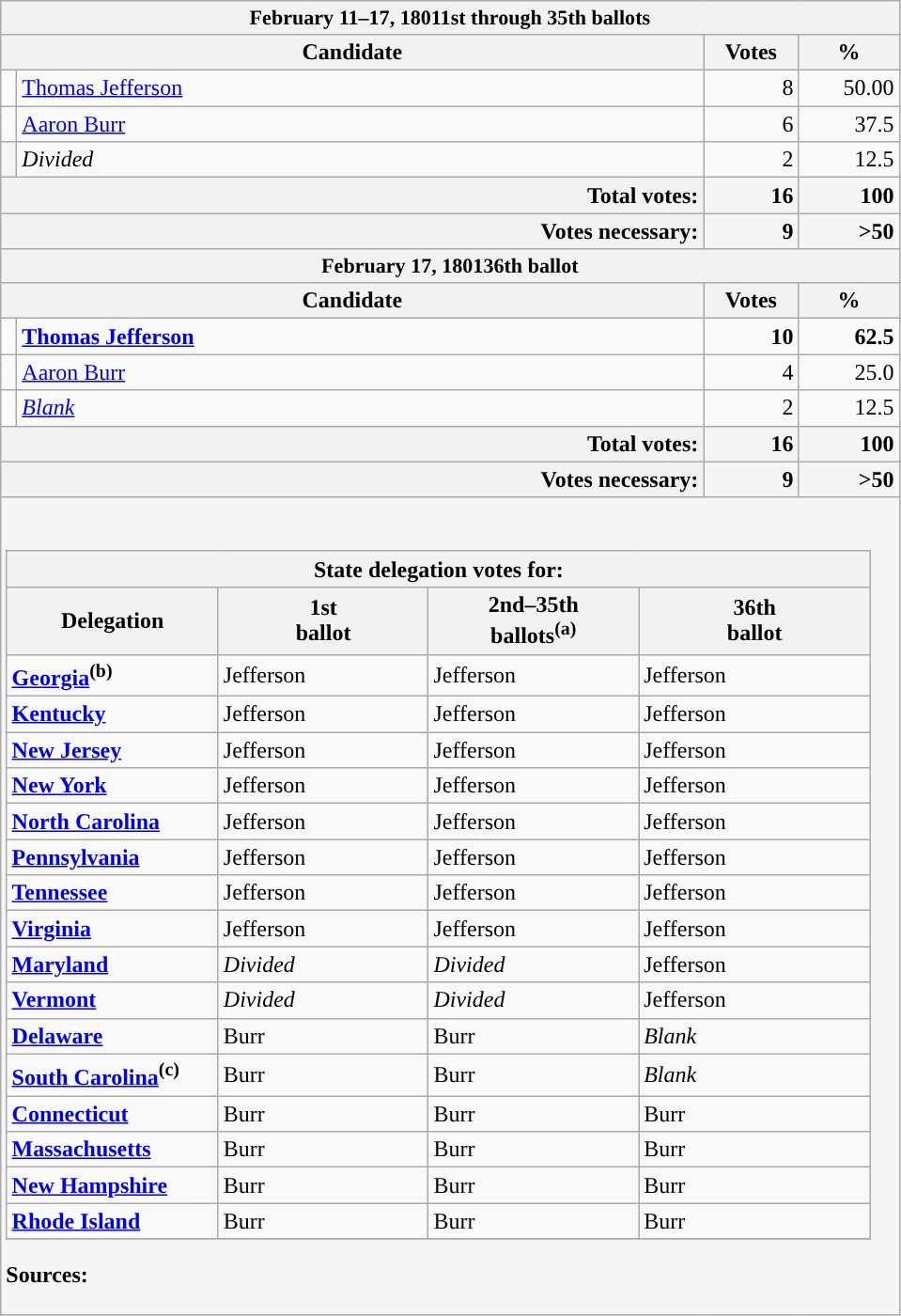<table class="wikitable">
<tr>
<th colspan=4 style="font-size:92%">February 11–17, 18011st through 35th ballots</th>
</tr>
<tr>
<th colspan=2>Candidate</th>
<th>Votes</th>
<th>%</th>
</tr>
<tr>
<td style="width: 0.25em; background:"></td>
<td style="width: 30em"><a href='#'>Thomas Jefferson</a></td>
<td style="width: 3.75em; text-align:right">8</td>
<td style="width: 4em; text-align:right">50.00</td>
</tr>
<tr>
<td></td>
<td><a href='#'>Aaron Burr</a></td>
<td style="text-align:right">6</td>
<td style="text-align:right">37.5</td>
</tr>
<tr>
<td style="background:#f5f5f5"></td>
<td><em>Divided</em></td>
<td style="text-align:right">2</td>
<td style="text-align:right">12.5</td>
</tr>
<tr>
<th colspan=2 style="text-align:right">Total votes:</th>
<td style="text-align:right; background:#f5f5f5"><strong>16</strong></td>
<td style="text-align:right; background:#f5f5f5"><strong>100</strong></td>
</tr>
<tr>
<th colspan=2 style="text-align:right">Votes necessary:</th>
<td style="text-align:right; background:#f5f5f5"><strong>9</strong></td>
<td style="text-align:right; background:#f5f5f5"><strong>>50</strong></td>
</tr>
<tr>
<th colspan=4 style="font-size:92%">February 17, 180136th ballot</th>
</tr>
<tr>
<th colspan="2">Candidate</th>
<th>Votes</th>
<th>%</th>
</tr>
<tr>
<td style="background:"></td>
<td><strong><a href='#'>Thomas Jefferson</a></strong></td>
<td style="text-align:right"><strong>10</strong></td>
<td style="text-align:right"><strong>62.5</strong></td>
</tr>
<tr>
<td></td>
<td><a href='#'>Aaron Burr</a></td>
<td style="text-align:right">4</td>
<td style="text-align:right">25.0</td>
</tr>
<tr>
<td></td>
<td><em><a href='#'>Blank</a></em></td>
<td style="text-align:right">2</td>
<td style="text-align:right">12.5</td>
</tr>
<tr>
<th colspan=2 style="text-align:right">Total votes:</th>
<td style="text-align:right; background:#f5f5f5"><strong>16</strong></td>
<td style="text-align:right; background:#f5f5f5"><strong>100</strong></td>
</tr>
<tr>
<th colspan=2 style="text-align:right">Votes necessary:</th>
<td style="text-align:right; background:#f5f5f5"><strong>9</strong></td>
<td style="text-align:right; background:#f5f5f5"><strong>>50</strong></td>
</tr>
<tr>
<td colspan=4 style="background:#f5f5f5"><br><table class="wikitable">
<tr>
<th colspan=4>State delegation votes for:<br></th>
</tr>
<tr>
<th>Delegation</th>
<th>1st<br>ballot</th>
<th>2nd–35th<br>ballots<sup>(a)</sup></th>
<th>36th<br>ballot</th>
</tr>
<tr>
<td style="width: 9em"><strong><a href='#'>Georgia</a><sup>(b)</sup></strong></td>
<td style="width: 9em">Jefferson <strong></strong> </td>
<td style="width: 9em">Jefferson <strong></strong> </td>
<td style="width: 10em">Jefferson <strong></strong> </td>
</tr>
<tr>
<td><strong><a href='#'>Kentucky</a></strong></td>
<td>Jefferson <strong></strong> </td>
<td>Jefferson <strong></strong> </td>
<td>Jefferson <strong></strong> </td>
</tr>
<tr>
<td><strong><a href='#'>New Jersey</a></strong></td>
<td>Jefferson <strong></strong> </td>
<td>Jefferson <strong></strong> </td>
<td>Jefferson <strong></strong> </td>
</tr>
<tr>
<td><strong><a href='#'>New York</a></strong></td>
<td>Jefferson <strong></strong> </td>
<td>Jefferson <strong></strong> </td>
<td>Jefferson <strong></strong> </td>
</tr>
<tr>
<td><strong><a href='#'>North Carolina</a></strong></td>
<td>Jefferson <strong></strong> </td>
<td>Jefferson <strong></strong> </td>
<td>Jefferson <strong></strong> </td>
</tr>
<tr>
<td><strong><a href='#'>Pennsylvania</a></strong></td>
<td>Jefferson <strong></strong> </td>
<td>Jefferson <strong></strong> </td>
<td>Jefferson <strong></strong> </td>
</tr>
<tr>
<td><strong><a href='#'>Tennessee</a></strong></td>
<td>Jefferson <strong></strong> </td>
<td>Jefferson <strong></strong> </td>
<td>Jefferson <strong></strong> </td>
</tr>
<tr>
<td><strong><a href='#'>Virginia</a></strong></td>
<td>Jefferson <strong></strong> </td>
<td>Jefferson <strong></strong> </td>
<td>Jefferson <strong></strong> </td>
</tr>
<tr>
<td><strong><a href='#'>Maryland</a></strong></td>
<td><em>Divided</em>  </td>
<td><em>Divided</em>  </td>
<td>Jefferson <strong></strong>  </td>
</tr>
<tr>
<td><strong><a href='#'>Vermont</a></strong></td>
<td><em>Divided</em>  </td>
<td><em>Divided</em>  </td>
<td>Jefferson <strong></strong>  </td>
</tr>
<tr>
<td><strong><a href='#'>Delaware</a></strong></td>
<td>Burr  <strong></strong></td>
<td>Burr  <strong></strong></td>
<td><em>Blank</em>   </td>
</tr>
<tr>
<td><strong><a href='#'>South Carolina</a><sup>(c)</sup></strong></td>
<td>Burr  <strong></strong></td>
<td>Burr  <strong></strong></td>
<td><em>Blank</em>   </td>
</tr>
<tr>
<td><strong><a href='#'>Connecticut</a></strong></td>
<td>Burr  <strong></strong></td>
<td>Burr  <strong></strong></td>
<td>Burr  <strong></strong></td>
</tr>
<tr>
<td><strong><a href='#'>Massachusetts</a></strong></td>
<td>Burr  <strong></strong></td>
<td>Burr  <strong></strong></td>
<td>Burr  <strong></strong></td>
</tr>
<tr>
<td><strong><a href='#'>New Hampshire</a></strong></td>
<td>Burr  <strong></strong></td>
<td>Burr  <strong></strong></td>
<td>Burr  <strong></strong></td>
</tr>
<tr>
<td><strong><a href='#'>Rhode Island</a></strong></td>
<td>Burr  <strong></strong></td>
<td>Burr  <strong></strong></td>
<td>Burr  <strong></strong></td>
</tr>
<tr>
</tr>
</table>
<p><strong>Sources:</strong> </p></td>
</tr>
</table>
